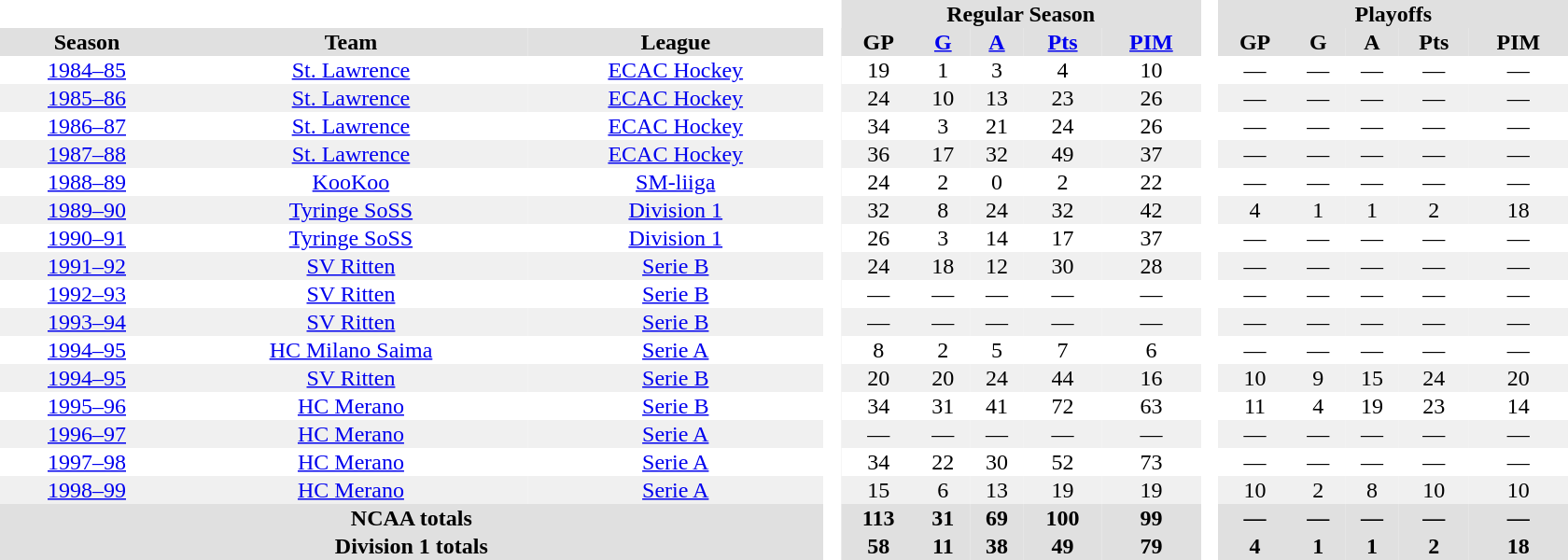<table border="0" cellpadding="1" cellspacing="0" style="text-align:center; width:70em">
<tr bgcolor="#e0e0e0">
<th colspan="3"  bgcolor="#ffffff"> </th>
<th rowspan="99" bgcolor="#ffffff"> </th>
<th colspan="5">Regular Season</th>
<th rowspan="99" bgcolor="#ffffff"> </th>
<th colspan="5">Playoffs</th>
</tr>
<tr bgcolor="#e0e0e0">
<th>Season</th>
<th>Team</th>
<th>League</th>
<th>GP</th>
<th><a href='#'>G</a></th>
<th><a href='#'>A</a></th>
<th><a href='#'>Pts</a></th>
<th><a href='#'>PIM</a></th>
<th>GP</th>
<th>G</th>
<th>A</th>
<th>Pts</th>
<th>PIM</th>
</tr>
<tr>
<td><a href='#'>1984–85</a></td>
<td><a href='#'>St. Lawrence</a></td>
<td><a href='#'>ECAC Hockey</a></td>
<td>19</td>
<td>1</td>
<td>3</td>
<td>4</td>
<td>10</td>
<td>—</td>
<td>—</td>
<td>—</td>
<td>—</td>
<td>—</td>
</tr>
<tr bgcolor="f0f0f0">
<td><a href='#'>1985–86</a></td>
<td><a href='#'>St. Lawrence</a></td>
<td><a href='#'>ECAC Hockey</a></td>
<td>24</td>
<td>10</td>
<td>13</td>
<td>23</td>
<td>26</td>
<td>—</td>
<td>—</td>
<td>—</td>
<td>—</td>
<td>—</td>
</tr>
<tr>
<td><a href='#'>1986–87</a></td>
<td><a href='#'>St. Lawrence</a></td>
<td><a href='#'>ECAC Hockey</a></td>
<td>34</td>
<td>3</td>
<td>21</td>
<td>24</td>
<td>26</td>
<td>—</td>
<td>—</td>
<td>—</td>
<td>—</td>
<td>—</td>
</tr>
<tr bgcolor="f0f0f0">
<td><a href='#'>1987–88</a></td>
<td><a href='#'>St. Lawrence</a></td>
<td><a href='#'>ECAC Hockey</a></td>
<td>36</td>
<td>17</td>
<td>32</td>
<td>49</td>
<td>37</td>
<td>—</td>
<td>—</td>
<td>—</td>
<td>—</td>
<td>—</td>
</tr>
<tr>
<td><a href='#'>1988–89</a></td>
<td><a href='#'>KooKoo</a></td>
<td><a href='#'>SM-liiga</a></td>
<td>24</td>
<td>2</td>
<td>0</td>
<td>2</td>
<td>22</td>
<td>—</td>
<td>—</td>
<td>—</td>
<td>—</td>
<td>—</td>
</tr>
<tr bgcolor="f0f0f0">
<td><a href='#'>1989–90</a></td>
<td><a href='#'>Tyringe SoSS</a></td>
<td><a href='#'>Division 1</a></td>
<td>32</td>
<td>8</td>
<td>24</td>
<td>32</td>
<td>42</td>
<td>4</td>
<td>1</td>
<td>1</td>
<td>2</td>
<td>18</td>
</tr>
<tr>
<td><a href='#'>1990–91</a></td>
<td><a href='#'>Tyringe SoSS</a></td>
<td><a href='#'>Division 1</a></td>
<td>26</td>
<td>3</td>
<td>14</td>
<td>17</td>
<td>37</td>
<td>—</td>
<td>—</td>
<td>—</td>
<td>—</td>
<td>—</td>
</tr>
<tr bgcolor="f0f0f0">
<td><a href='#'>1991–92</a></td>
<td><a href='#'>SV Ritten</a></td>
<td><a href='#'>Serie B</a></td>
<td>24</td>
<td>18</td>
<td>12</td>
<td>30</td>
<td>28</td>
<td>—</td>
<td>—</td>
<td>—</td>
<td>—</td>
<td>—</td>
</tr>
<tr>
<td><a href='#'>1992–93</a></td>
<td><a href='#'>SV Ritten</a></td>
<td><a href='#'>Serie B</a></td>
<td>—</td>
<td>—</td>
<td>—</td>
<td>—</td>
<td>—</td>
<td>—</td>
<td>—</td>
<td>—</td>
<td>—</td>
<td>—</td>
</tr>
<tr bgcolor="f0f0f0">
<td><a href='#'>1993–94</a></td>
<td><a href='#'>SV Ritten</a></td>
<td><a href='#'>Serie B</a></td>
<td>—</td>
<td>—</td>
<td>—</td>
<td>—</td>
<td>—</td>
<td>—</td>
<td>—</td>
<td>—</td>
<td>—</td>
<td>—</td>
</tr>
<tr>
<td><a href='#'>1994–95</a></td>
<td><a href='#'>HC Milano Saima</a></td>
<td><a href='#'>Serie A</a></td>
<td>8</td>
<td>2</td>
<td>5</td>
<td>7</td>
<td>6</td>
<td>—</td>
<td>—</td>
<td>—</td>
<td>—</td>
<td>—</td>
</tr>
<tr bgcolor="f0f0f0">
<td><a href='#'>1994–95</a></td>
<td><a href='#'>SV Ritten</a></td>
<td><a href='#'>Serie B</a></td>
<td>20</td>
<td>20</td>
<td>24</td>
<td>44</td>
<td>16</td>
<td>10</td>
<td>9</td>
<td>15</td>
<td>24</td>
<td>20</td>
</tr>
<tr>
<td><a href='#'>1995–96</a></td>
<td><a href='#'>HC Merano</a></td>
<td><a href='#'>Serie B</a></td>
<td>34</td>
<td>31</td>
<td>41</td>
<td>72</td>
<td>63</td>
<td>11</td>
<td>4</td>
<td>19</td>
<td>23</td>
<td>14</td>
</tr>
<tr bgcolor="f0f0f0">
<td><a href='#'>1996–97</a></td>
<td><a href='#'>HC Merano</a></td>
<td><a href='#'>Serie A</a></td>
<td>—</td>
<td>—</td>
<td>—</td>
<td>—</td>
<td>—</td>
<td>—</td>
<td>—</td>
<td>—</td>
<td>—</td>
<td>—</td>
</tr>
<tr>
<td><a href='#'>1997–98</a></td>
<td><a href='#'>HC Merano</a></td>
<td><a href='#'>Serie A</a></td>
<td>34</td>
<td>22</td>
<td>30</td>
<td>52</td>
<td>73</td>
<td>—</td>
<td>—</td>
<td>—</td>
<td>—</td>
<td>—</td>
</tr>
<tr bgcolor="f0f0f0">
<td><a href='#'>1998–99</a></td>
<td><a href='#'>HC Merano</a></td>
<td><a href='#'>Serie A</a></td>
<td>15</td>
<td>6</td>
<td>13</td>
<td>19</td>
<td>19</td>
<td>10</td>
<td>2</td>
<td>8</td>
<td>10</td>
<td>10</td>
</tr>
<tr bgcolor="#e0e0e0">
<th colspan="3">NCAA totals</th>
<th>113</th>
<th>31</th>
<th>69</th>
<th>100</th>
<th>99</th>
<th>—</th>
<th>—</th>
<th>—</th>
<th>—</th>
<th>—</th>
</tr>
<tr bgcolor="#e0e0e0">
<th colspan="3">Division 1 totals</th>
<th>58</th>
<th>11</th>
<th>38</th>
<th>49</th>
<th>79</th>
<th>4</th>
<th>1</th>
<th>1</th>
<th>2</th>
<th>18</th>
</tr>
</table>
